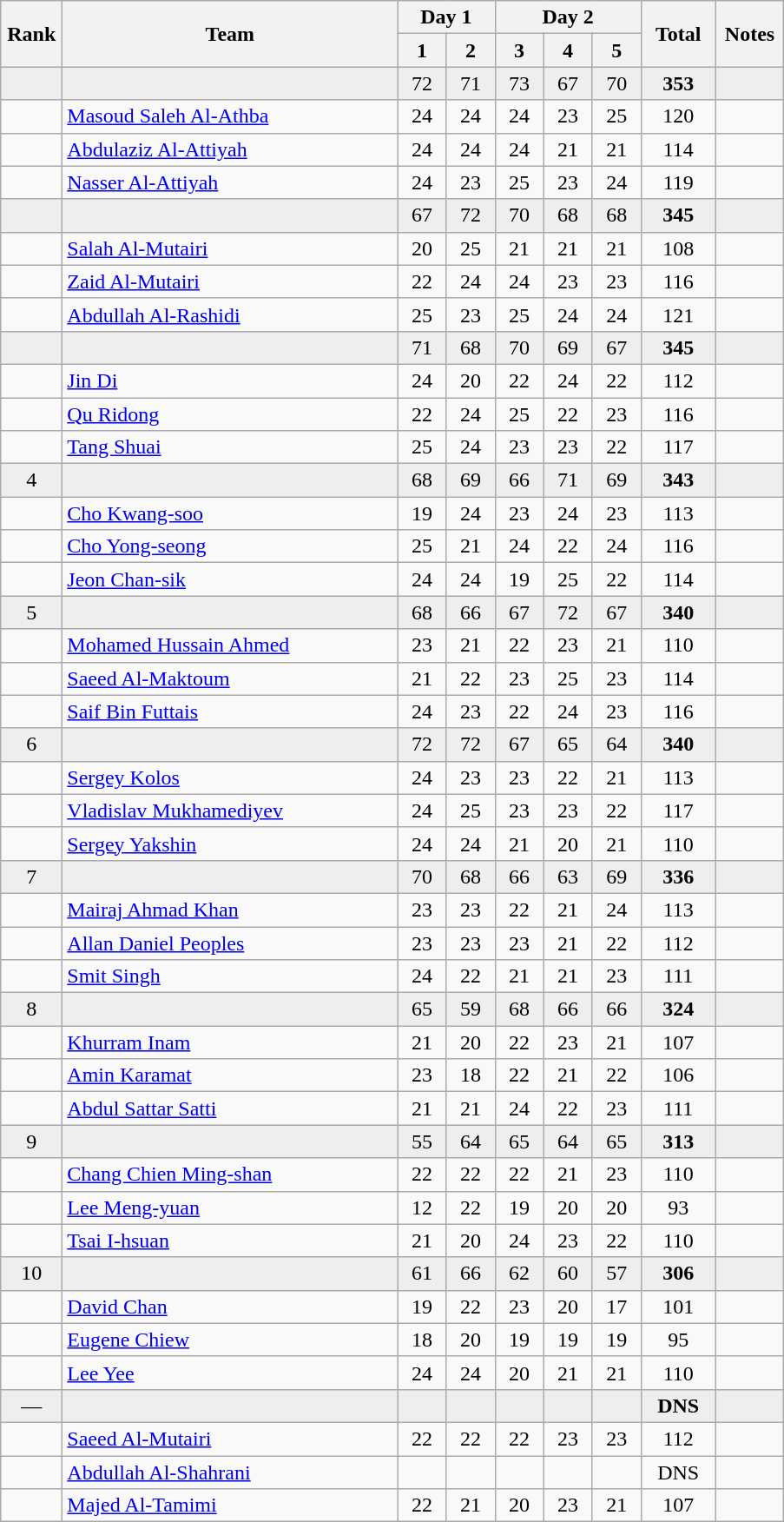<table class="wikitable" style="text-align:center">
<tr>
<th rowspan=2 width=40>Rank</th>
<th rowspan=2 width=250>Team</th>
<th colspan=2>Day 1</th>
<th colspan=3>Day 2</th>
<th rowspan=2 width=50>Total</th>
<th rowspan=2 width=45>Notes</th>
</tr>
<tr>
<th width=30>1</th>
<th width=30>2</th>
<th width=30>3</th>
<th width=30>4</th>
<th width=30>5</th>
</tr>
<tr bgcolor=eeeeee>
<td></td>
<td align=left></td>
<td>72</td>
<td>71</td>
<td>73</td>
<td>67</td>
<td>70</td>
<td><strong>353</strong></td>
<td></td>
</tr>
<tr>
<td></td>
<td align=left><a href='#'>Masoud Saleh Al-Athba</a></td>
<td>24</td>
<td>24</td>
<td>24</td>
<td>23</td>
<td>25</td>
<td>120</td>
<td></td>
</tr>
<tr>
<td></td>
<td align=left><a href='#'>Abdulaziz Al-Attiyah</a></td>
<td>24</td>
<td>24</td>
<td>24</td>
<td>21</td>
<td>21</td>
<td>114</td>
<td></td>
</tr>
<tr>
<td></td>
<td align=left><a href='#'>Nasser Al-Attiyah</a></td>
<td>24</td>
<td>23</td>
<td>25</td>
<td>23</td>
<td>24</td>
<td>119</td>
<td></td>
</tr>
<tr bgcolor=eeeeee>
<td></td>
<td align=left></td>
<td>67</td>
<td>72</td>
<td>70</td>
<td>68</td>
<td>68</td>
<td><strong>345</strong></td>
<td></td>
</tr>
<tr>
<td></td>
<td align=left><a href='#'>Salah Al-Mutairi</a></td>
<td>20</td>
<td>25</td>
<td>21</td>
<td>21</td>
<td>21</td>
<td>108</td>
<td></td>
</tr>
<tr>
<td></td>
<td align=left><a href='#'>Zaid Al-Mutairi</a></td>
<td>22</td>
<td>24</td>
<td>24</td>
<td>23</td>
<td>23</td>
<td>116</td>
<td></td>
</tr>
<tr>
<td></td>
<td align=left><a href='#'>Abdullah Al-Rashidi</a></td>
<td>25</td>
<td>23</td>
<td>25</td>
<td>24</td>
<td>24</td>
<td>121</td>
<td></td>
</tr>
<tr bgcolor=eeeeee>
<td></td>
<td align=left></td>
<td>71</td>
<td>68</td>
<td>70</td>
<td>69</td>
<td>67</td>
<td><strong>345</strong></td>
<td></td>
</tr>
<tr>
<td></td>
<td align=left><a href='#'>Jin Di</a></td>
<td>24</td>
<td>20</td>
<td>22</td>
<td>24</td>
<td>22</td>
<td>112</td>
<td></td>
</tr>
<tr>
<td></td>
<td align=left><a href='#'>Qu Ridong</a></td>
<td>22</td>
<td>24</td>
<td>25</td>
<td>22</td>
<td>23</td>
<td>116</td>
<td></td>
</tr>
<tr>
<td></td>
<td align=left><a href='#'>Tang Shuai</a></td>
<td>25</td>
<td>24</td>
<td>23</td>
<td>23</td>
<td>22</td>
<td>117</td>
<td></td>
</tr>
<tr bgcolor=eeeeee>
<td>4</td>
<td align=left></td>
<td>68</td>
<td>69</td>
<td>66</td>
<td>71</td>
<td>69</td>
<td><strong>343</strong></td>
<td></td>
</tr>
<tr>
<td></td>
<td align=left><a href='#'>Cho Kwang-soo</a></td>
<td>19</td>
<td>24</td>
<td>23</td>
<td>24</td>
<td>23</td>
<td>113</td>
<td></td>
</tr>
<tr>
<td></td>
<td align=left><a href='#'>Cho Yong-seong</a></td>
<td>25</td>
<td>21</td>
<td>24</td>
<td>22</td>
<td>24</td>
<td>116</td>
<td></td>
</tr>
<tr>
<td></td>
<td align=left><a href='#'>Jeon Chan-sik</a></td>
<td>24</td>
<td>24</td>
<td>19</td>
<td>25</td>
<td>22</td>
<td>114</td>
<td></td>
</tr>
<tr bgcolor=eeeeee>
<td>5</td>
<td align=left></td>
<td>68</td>
<td>66</td>
<td>67</td>
<td>72</td>
<td>67</td>
<td><strong>340</strong></td>
<td></td>
</tr>
<tr>
<td></td>
<td align=left><a href='#'>Mohamed Hussain Ahmed</a></td>
<td>23</td>
<td>21</td>
<td>22</td>
<td>23</td>
<td>21</td>
<td>110</td>
<td></td>
</tr>
<tr>
<td></td>
<td align=left><a href='#'>Saeed Al-Maktoum</a></td>
<td>21</td>
<td>22</td>
<td>23</td>
<td>25</td>
<td>23</td>
<td>114</td>
<td></td>
</tr>
<tr>
<td></td>
<td align=left><a href='#'>Saif Bin Futtais</a></td>
<td>24</td>
<td>23</td>
<td>22</td>
<td>24</td>
<td>23</td>
<td>116</td>
<td></td>
</tr>
<tr bgcolor=eeeeee>
<td>6</td>
<td align=left></td>
<td>72</td>
<td>72</td>
<td>67</td>
<td>65</td>
<td>64</td>
<td><strong>340</strong></td>
<td></td>
</tr>
<tr>
<td></td>
<td align=left><a href='#'>Sergey Kolos</a></td>
<td>24</td>
<td>23</td>
<td>23</td>
<td>22</td>
<td>21</td>
<td>113</td>
<td></td>
</tr>
<tr>
<td></td>
<td align=left><a href='#'>Vladislav Mukhamediyev</a></td>
<td>24</td>
<td>25</td>
<td>23</td>
<td>23</td>
<td>22</td>
<td>117</td>
<td></td>
</tr>
<tr>
<td></td>
<td align=left><a href='#'>Sergey Yakshin</a></td>
<td>24</td>
<td>24</td>
<td>21</td>
<td>20</td>
<td>21</td>
<td>110</td>
<td></td>
</tr>
<tr bgcolor=eeeeee>
<td>7</td>
<td align=left></td>
<td>70</td>
<td>68</td>
<td>66</td>
<td>63</td>
<td>69</td>
<td><strong>336</strong></td>
<td></td>
</tr>
<tr>
<td></td>
<td align=left><a href='#'>Mairaj Ahmad Khan</a></td>
<td>23</td>
<td>23</td>
<td>22</td>
<td>21</td>
<td>24</td>
<td>113</td>
<td></td>
</tr>
<tr>
<td></td>
<td align=left><a href='#'>Allan Daniel Peoples</a></td>
<td>23</td>
<td>23</td>
<td>23</td>
<td>21</td>
<td>22</td>
<td>112</td>
<td></td>
</tr>
<tr>
<td></td>
<td align=left><a href='#'>Smit Singh</a></td>
<td>24</td>
<td>22</td>
<td>21</td>
<td>21</td>
<td>23</td>
<td>111</td>
<td></td>
</tr>
<tr bgcolor=eeeeee>
<td>8</td>
<td align=left></td>
<td>65</td>
<td>59</td>
<td>68</td>
<td>66</td>
<td>66</td>
<td><strong>324</strong></td>
<td></td>
</tr>
<tr>
<td></td>
<td align=left><a href='#'>Khurram Inam</a></td>
<td>21</td>
<td>20</td>
<td>22</td>
<td>23</td>
<td>21</td>
<td>107</td>
<td></td>
</tr>
<tr>
<td></td>
<td align=left><a href='#'>Amin Karamat</a></td>
<td>23</td>
<td>18</td>
<td>22</td>
<td>21</td>
<td>22</td>
<td>106</td>
<td></td>
</tr>
<tr>
<td></td>
<td align=left><a href='#'>Abdul Sattar Satti</a></td>
<td>21</td>
<td>21</td>
<td>24</td>
<td>22</td>
<td>23</td>
<td>111</td>
<td></td>
</tr>
<tr bgcolor=eeeeee>
<td>9</td>
<td align=left></td>
<td>55</td>
<td>64</td>
<td>65</td>
<td>64</td>
<td>65</td>
<td><strong>313</strong></td>
<td></td>
</tr>
<tr>
<td></td>
<td align=left><a href='#'>Chang Chien Ming-shan</a></td>
<td>22</td>
<td>22</td>
<td>22</td>
<td>21</td>
<td>23</td>
<td>110</td>
<td></td>
</tr>
<tr>
<td></td>
<td align=left><a href='#'>Lee Meng-yuan</a></td>
<td>12</td>
<td>22</td>
<td>19</td>
<td>20</td>
<td>20</td>
<td>93</td>
<td></td>
</tr>
<tr>
<td></td>
<td align=left><a href='#'>Tsai I-hsuan</a></td>
<td>21</td>
<td>20</td>
<td>24</td>
<td>23</td>
<td>22</td>
<td>110</td>
<td></td>
</tr>
<tr bgcolor=eeeeee>
<td>10</td>
<td align=left></td>
<td>61</td>
<td>66</td>
<td>62</td>
<td>60</td>
<td>57</td>
<td><strong>306</strong></td>
<td></td>
</tr>
<tr>
<td></td>
<td align=left><a href='#'>David Chan</a></td>
<td>19</td>
<td>22</td>
<td>23</td>
<td>20</td>
<td>17</td>
<td>101</td>
<td></td>
</tr>
<tr>
<td></td>
<td align=left><a href='#'>Eugene Chiew</a></td>
<td>18</td>
<td>20</td>
<td>19</td>
<td>19</td>
<td>19</td>
<td>95</td>
<td></td>
</tr>
<tr>
<td></td>
<td align=left><a href='#'>Lee Yee</a></td>
<td>24</td>
<td>24</td>
<td>20</td>
<td>21</td>
<td>21</td>
<td>110</td>
<td></td>
</tr>
<tr bgcolor=eeeeee>
<td>—</td>
<td align=left></td>
<td></td>
<td></td>
<td></td>
<td></td>
<td></td>
<td><strong>DNS</strong></td>
<td></td>
</tr>
<tr>
<td></td>
<td align=left><a href='#'>Saeed Al-Mutairi</a></td>
<td>22</td>
<td>22</td>
<td>22</td>
<td>23</td>
<td>23</td>
<td>112</td>
<td></td>
</tr>
<tr>
<td></td>
<td align=left><a href='#'>Abdullah Al-Shahrani</a></td>
<td></td>
<td></td>
<td></td>
<td></td>
<td></td>
<td>DNS</td>
<td></td>
</tr>
<tr>
<td></td>
<td align=left><a href='#'>Majed Al-Tamimi</a></td>
<td>22</td>
<td>21</td>
<td>20</td>
<td>23</td>
<td>21</td>
<td>107</td>
<td></td>
</tr>
</table>
